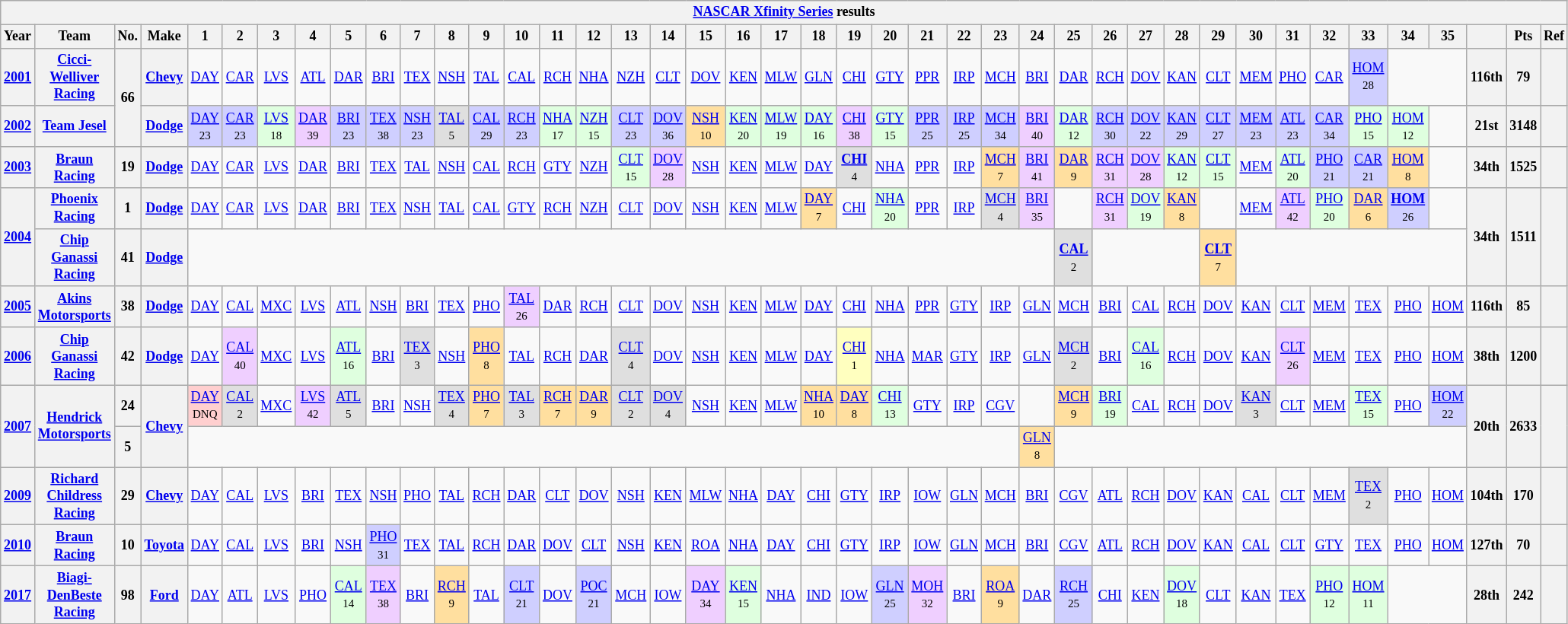<table class="wikitable" style="text-align:center; font-size:75%">
<tr>
<th colspan=42><a href='#'>NASCAR Xfinity Series</a> results</th>
</tr>
<tr>
<th>Year</th>
<th>Team</th>
<th>No.</th>
<th>Make</th>
<th>1</th>
<th>2</th>
<th>3</th>
<th>4</th>
<th>5</th>
<th>6</th>
<th>7</th>
<th>8</th>
<th>9</th>
<th>10</th>
<th>11</th>
<th>12</th>
<th>13</th>
<th>14</th>
<th>15</th>
<th>16</th>
<th>17</th>
<th>18</th>
<th>19</th>
<th>20</th>
<th>21</th>
<th>22</th>
<th>23</th>
<th>24</th>
<th>25</th>
<th>26</th>
<th>27</th>
<th>28</th>
<th>29</th>
<th>30</th>
<th>31</th>
<th>32</th>
<th>33</th>
<th>34</th>
<th>35</th>
<th></th>
<th>Pts</th>
<th>Ref</th>
</tr>
<tr>
<th><a href='#'>2001</a></th>
<th><a href='#'>Cicci-Welliver Racing</a></th>
<th rowspan=2>66</th>
<th><a href='#'>Chevy</a></th>
<td><a href='#'>DAY</a></td>
<td><a href='#'>CAR</a></td>
<td><a href='#'>LVS</a></td>
<td><a href='#'>ATL</a></td>
<td><a href='#'>DAR</a></td>
<td><a href='#'>BRI</a></td>
<td><a href='#'>TEX</a></td>
<td><a href='#'>NSH</a></td>
<td><a href='#'>TAL</a></td>
<td><a href='#'>CAL</a></td>
<td><a href='#'>RCH</a></td>
<td><a href='#'>NHA</a></td>
<td><a href='#'>NZH</a></td>
<td><a href='#'>CLT</a></td>
<td><a href='#'>DOV</a></td>
<td><a href='#'>KEN</a></td>
<td><a href='#'>MLW</a></td>
<td><a href='#'>GLN</a></td>
<td><a href='#'>CHI</a></td>
<td><a href='#'>GTY</a></td>
<td><a href='#'>PPR</a></td>
<td><a href='#'>IRP</a></td>
<td><a href='#'>MCH</a></td>
<td><a href='#'>BRI</a></td>
<td><a href='#'>DAR</a></td>
<td><a href='#'>RCH</a></td>
<td><a href='#'>DOV</a></td>
<td><a href='#'>KAN</a></td>
<td><a href='#'>CLT</a></td>
<td><a href='#'>MEM</a></td>
<td><a href='#'>PHO</a></td>
<td><a href='#'>CAR</a></td>
<td style="background:#CFCFFF;"><a href='#'>HOM</a><br><small>28</small></td>
<td colspan=2></td>
<th>116th</th>
<th>79</th>
<th></th>
</tr>
<tr>
<th><a href='#'>2002</a></th>
<th><a href='#'>Team Jesel</a></th>
<th><a href='#'>Dodge</a></th>
<td style="background:#CFCFFF;"><a href='#'>DAY</a><br><small>23</small></td>
<td style="background:#CFCFFF;"><a href='#'>CAR</a><br><small>23</small></td>
<td style="background:#DFFFDF;"><a href='#'>LVS</a><br><small>18</small></td>
<td style="background:#EFCFFF;"><a href='#'>DAR</a><br><small>39</small></td>
<td style="background:#CFCFFF;"><a href='#'>BRI</a><br><small>23</small></td>
<td style="background:#CFCFFF;"><a href='#'>TEX</a><br><small>38</small></td>
<td style="background:#CFCFFF;"><a href='#'>NSH</a><br><small>23</small></td>
<td style="background:#DFDFDF;"><a href='#'>TAL</a><br><small>5</small></td>
<td style="background:#CFCFFF;"><a href='#'>CAL</a><br><small>29</small></td>
<td style="background:#CFCFFF;"><a href='#'>RCH</a><br><small>23</small></td>
<td style="background:#DFFFDF;"><a href='#'>NHA</a><br><small>17</small></td>
<td style="background:#DFFFDF;"><a href='#'>NZH</a><br><small>15</small></td>
<td style="background:#CFCFFF;"><a href='#'>CLT</a><br><small>23</small></td>
<td style="background:#CFCFFF;"><a href='#'>DOV</a><br><small>36</small></td>
<td style="background:#FFDF9F;"><a href='#'>NSH</a><br><small>10</small></td>
<td style="background:#DFFFDF;"><a href='#'>KEN</a><br><small>20</small></td>
<td style="background:#DFFFDF;"><a href='#'>MLW</a><br><small>19</small></td>
<td style="background:#DFFFDF;"><a href='#'>DAY</a><br><small>16</small></td>
<td style="background:#EFCFFF;"><a href='#'>CHI</a><br><small>38</small></td>
<td style="background:#DFFFDF;"><a href='#'>GTY</a><br><small>15</small></td>
<td style="background:#CFCFFF;"><a href='#'>PPR</a><br><small>25</small></td>
<td style="background:#CFCFFF;"><a href='#'>IRP</a><br><small>25</small></td>
<td style="background:#CFCFFF;"><a href='#'>MCH</a><br><small>34</small></td>
<td style="background:#EFCFFF;"><a href='#'>BRI</a><br><small>40</small></td>
<td style="background:#DFFFDF;"><a href='#'>DAR</a><br><small>12</small></td>
<td style="background:#CFCFFF;"><a href='#'>RCH</a><br><small>30</small></td>
<td style="background:#CFCFFF;"><a href='#'>DOV</a><br><small>22</small></td>
<td style="background:#CFCFFF;"><a href='#'>KAN</a><br><small>29</small></td>
<td style="background:#CFCFFF;"><a href='#'>CLT</a><br><small>27</small></td>
<td style="background:#CFCFFF;"><a href='#'>MEM</a><br><small>23</small></td>
<td style="background:#CFCFFF;"><a href='#'>ATL</a><br><small>23</small></td>
<td style="background:#CFCFFF;"><a href='#'>CAR</a><br><small>34</small></td>
<td style="background:#DFFFDF;"><a href='#'>PHO</a><br><small>15</small></td>
<td style="background:#DFFFDF;"><a href='#'>HOM</a><br><small>12</small></td>
<td></td>
<th>21st</th>
<th>3148</th>
<th></th>
</tr>
<tr>
<th><a href='#'>2003</a></th>
<th><a href='#'>Braun Racing</a></th>
<th>19</th>
<th><a href='#'>Dodge</a></th>
<td><a href='#'>DAY</a></td>
<td><a href='#'>CAR</a></td>
<td><a href='#'>LVS</a></td>
<td><a href='#'>DAR</a></td>
<td><a href='#'>BRI</a></td>
<td><a href='#'>TEX</a></td>
<td><a href='#'>TAL</a></td>
<td><a href='#'>NSH</a></td>
<td><a href='#'>CAL</a></td>
<td><a href='#'>RCH</a></td>
<td><a href='#'>GTY</a></td>
<td><a href='#'>NZH</a></td>
<td style="background:#DFFFDF;"><a href='#'>CLT</a><br><small>15</small></td>
<td style="background:#EFCFFF;"><a href='#'>DOV</a><br><small>28</small></td>
<td><a href='#'>NSH</a></td>
<td><a href='#'>KEN</a></td>
<td><a href='#'>MLW</a></td>
<td><a href='#'>DAY</a></td>
<td style="background:#DFDFDF;"><strong><a href='#'>CHI</a></strong><br><small>4</small></td>
<td><a href='#'>NHA</a></td>
<td><a href='#'>PPR</a></td>
<td><a href='#'>IRP</a></td>
<td style="background:#FFDF9F;"><a href='#'>MCH</a><br><small>7</small></td>
<td style="background:#EFCFFF;"><a href='#'>BRI</a><br><small>41</small></td>
<td style="background:#FFDF9F;"><a href='#'>DAR</a><br><small>9</small></td>
<td style="background:#EFCFFF;"><a href='#'>RCH</a><br><small>31</small></td>
<td style="background:#EFCFFF;"><a href='#'>DOV</a><br><small>28</small></td>
<td style="background:#DFFFDF;"><a href='#'>KAN</a><br><small>12</small></td>
<td style="background:#DFFFDF;"><a href='#'>CLT</a><br><small>15</small></td>
<td><a href='#'>MEM</a></td>
<td style="background:#DFFFDF;"><a href='#'>ATL</a><br><small>20</small></td>
<td style="background:#CFCFFF;"><a href='#'>PHO</a><br><small>21</small></td>
<td style="background:#CFCFFF;"><a href='#'>CAR</a><br><small>21</small></td>
<td style="background:#FFDF9F;"><a href='#'>HOM</a><br><small>8</small></td>
<td></td>
<th>34th</th>
<th>1525</th>
<th></th>
</tr>
<tr>
<th rowspan=2><a href='#'>2004</a></th>
<th><a href='#'>Phoenix Racing</a></th>
<th>1</th>
<th><a href='#'>Dodge</a></th>
<td><a href='#'>DAY</a></td>
<td><a href='#'>CAR</a></td>
<td><a href='#'>LVS</a></td>
<td><a href='#'>DAR</a></td>
<td><a href='#'>BRI</a></td>
<td><a href='#'>TEX</a></td>
<td><a href='#'>NSH</a></td>
<td><a href='#'>TAL</a></td>
<td><a href='#'>CAL</a></td>
<td><a href='#'>GTY</a></td>
<td><a href='#'>RCH</a></td>
<td><a href='#'>NZH</a></td>
<td><a href='#'>CLT</a></td>
<td><a href='#'>DOV</a></td>
<td><a href='#'>NSH</a></td>
<td><a href='#'>KEN</a></td>
<td><a href='#'>MLW</a></td>
<td style="background:#FFDF9F;"><a href='#'>DAY</a><br><small>7</small></td>
<td><a href='#'>CHI</a></td>
<td style="background:#DFFFDF;"><a href='#'>NHA</a><br><small>20</small></td>
<td><a href='#'>PPR</a></td>
<td><a href='#'>IRP</a></td>
<td style="background:#DFDFDF;"><a href='#'>MCH</a><br><small>4</small></td>
<td style="background:#EFCFFF;"><a href='#'>BRI</a><br><small>35</small></td>
<td></td>
<td style="background:#EFCFFF;"><a href='#'>RCH</a><br><small>31</small></td>
<td style="background:#DFFFDF;"><a href='#'>DOV</a><br><small>19</small></td>
<td style="background:#FFDF9F;"><a href='#'>KAN</a><br><small>8</small></td>
<td></td>
<td><a href='#'>MEM</a></td>
<td style="background:#EFCFFF;"><a href='#'>ATL</a><br><small>42</small></td>
<td style="background:#DFFFDF;"><a href='#'>PHO</a><br><small>20</small></td>
<td style="background:#FFDF9F;"><a href='#'>DAR</a><br><small>6</small></td>
<td style="background:#CFCFFF;"><strong><a href='#'>HOM</a></strong><br><small>26</small></td>
<td></td>
<th rowspan=2>34th</th>
<th rowspan=2>1511</th>
<th rowspan=2></th>
</tr>
<tr>
<th><a href='#'>Chip Ganassi Racing</a></th>
<th>41</th>
<th><a href='#'>Dodge</a></th>
<td colspan=24></td>
<td style="background:#DFDFDF;"><strong><a href='#'>CAL</a></strong><br><small>2</small></td>
<td colspan=3></td>
<td style="background:#FFDF9F;"><strong><a href='#'>CLT</a></strong><br><small>7</small></td>
<td colspan=6></td>
</tr>
<tr>
<th><a href='#'>2005</a></th>
<th><a href='#'>Akins Motorsports</a></th>
<th>38</th>
<th><a href='#'>Dodge</a></th>
<td><a href='#'>DAY</a></td>
<td><a href='#'>CAL</a></td>
<td><a href='#'>MXC</a></td>
<td><a href='#'>LVS</a></td>
<td><a href='#'>ATL</a></td>
<td><a href='#'>NSH</a></td>
<td><a href='#'>BRI</a></td>
<td><a href='#'>TEX</a></td>
<td><a href='#'>PHO</a></td>
<td style="background:#EFCFFF;"><a href='#'>TAL</a><br><small>26</small></td>
<td><a href='#'>DAR</a></td>
<td><a href='#'>RCH</a></td>
<td><a href='#'>CLT</a></td>
<td><a href='#'>DOV</a></td>
<td><a href='#'>NSH</a></td>
<td><a href='#'>KEN</a></td>
<td><a href='#'>MLW</a></td>
<td><a href='#'>DAY</a></td>
<td><a href='#'>CHI</a></td>
<td><a href='#'>NHA</a></td>
<td><a href='#'>PPR</a></td>
<td><a href='#'>GTY</a></td>
<td><a href='#'>IRP</a></td>
<td><a href='#'>GLN</a></td>
<td><a href='#'>MCH</a></td>
<td><a href='#'>BRI</a></td>
<td><a href='#'>CAL</a></td>
<td><a href='#'>RCH</a></td>
<td><a href='#'>DOV</a></td>
<td><a href='#'>KAN</a></td>
<td><a href='#'>CLT</a></td>
<td><a href='#'>MEM</a></td>
<td><a href='#'>TEX</a></td>
<td><a href='#'>PHO</a></td>
<td><a href='#'>HOM</a></td>
<th>116th</th>
<th>85</th>
<th></th>
</tr>
<tr>
<th><a href='#'>2006</a></th>
<th><a href='#'>Chip Ganassi Racing</a></th>
<th>42</th>
<th><a href='#'>Dodge</a></th>
<td><a href='#'>DAY</a></td>
<td style="background:#EFCFFF;"><a href='#'>CAL</a><br><small>40</small></td>
<td><a href='#'>MXC</a></td>
<td><a href='#'>LVS</a></td>
<td style="background:#DFFFDF;"><a href='#'>ATL</a><br><small>16</small></td>
<td><a href='#'>BRI</a></td>
<td style="background:#DFDFDF;"><a href='#'>TEX</a><br><small>3</small></td>
<td><a href='#'>NSH</a></td>
<td style="background:#FFDF9F;"><a href='#'>PHO</a><br><small>8</small></td>
<td><a href='#'>TAL</a></td>
<td><a href='#'>RCH</a></td>
<td><a href='#'>DAR</a></td>
<td style="background:#DFDFDF;"><a href='#'>CLT</a><br><small>4</small></td>
<td><a href='#'>DOV</a></td>
<td><a href='#'>NSH</a></td>
<td><a href='#'>KEN</a></td>
<td><a href='#'>MLW</a></td>
<td><a href='#'>DAY</a></td>
<td style="background:#FFFFBF;"><a href='#'>CHI</a><br><small>1</small></td>
<td><a href='#'>NHA</a></td>
<td><a href='#'>MAR</a></td>
<td><a href='#'>GTY</a></td>
<td><a href='#'>IRP</a></td>
<td><a href='#'>GLN</a></td>
<td style="background:#DFDFDF;"><a href='#'>MCH</a><br><small>2</small></td>
<td><a href='#'>BRI</a></td>
<td style="background:#DFFFDF;"><a href='#'>CAL</a><br><small>16</small></td>
<td><a href='#'>RCH</a></td>
<td><a href='#'>DOV</a></td>
<td><a href='#'>KAN</a></td>
<td style="background:#EFCFFF;"><a href='#'>CLT</a><br><small>26</small></td>
<td><a href='#'>MEM</a></td>
<td><a href='#'>TEX</a></td>
<td><a href='#'>PHO</a></td>
<td><a href='#'>HOM</a></td>
<th>38th</th>
<th>1200</th>
<th></th>
</tr>
<tr>
<th rowspan=2><a href='#'>2007</a></th>
<th rowspan=2><a href='#'>Hendrick Motorsports</a></th>
<th>24</th>
<th rowspan=2><a href='#'>Chevy</a></th>
<td style="background:#FFCFCF;"><a href='#'>DAY</a><br><small>DNQ</small></td>
<td style="background:#DFDFDF;"><a href='#'>CAL</a><br><small>2</small></td>
<td><a href='#'>MXC</a></td>
<td style="background:#EFCFFF;"><a href='#'>LVS</a><br><small>42</small></td>
<td style="background:#DFDFDF;"><a href='#'>ATL</a><br><small>5</small></td>
<td><a href='#'>BRI</a></td>
<td><a href='#'>NSH</a></td>
<td style="background:#DFDFDF;"><a href='#'>TEX</a><br><small>4</small></td>
<td style="background:#FFDF9F;"><a href='#'>PHO</a><br><small>7</small></td>
<td style="background:#DFDFDF;"><a href='#'>TAL</a><br><small>3</small></td>
<td style="background:#FFDF9F;"><a href='#'>RCH</a><br><small>7</small></td>
<td style="background:#FFDF9F;"><a href='#'>DAR</a><br><small>9</small></td>
<td style="background:#DFDFDF;"><a href='#'>CLT</a><br><small>2</small></td>
<td style="background:#DFDFDF;"><a href='#'>DOV</a><br><small>4</small></td>
<td><a href='#'>NSH</a></td>
<td><a href='#'>KEN</a></td>
<td><a href='#'>MLW</a></td>
<td style="background:#FFDF9F;"><a href='#'>NHA</a><br><small>10</small></td>
<td style="background:#FFDF9F;"><a href='#'>DAY</a><br><small>8</small></td>
<td style="background:#DFFFDF;"><a href='#'>CHI</a><br><small>13</small></td>
<td><a href='#'>GTY</a></td>
<td><a href='#'>IRP</a></td>
<td><a href='#'>CGV</a></td>
<td></td>
<td style="background:#FFDF9F;"><a href='#'>MCH</a><br><small>9</small></td>
<td style="background:#DFFFDF;"><a href='#'>BRI</a><br><small>19</small></td>
<td><a href='#'>CAL</a></td>
<td><a href='#'>RCH</a></td>
<td><a href='#'>DOV</a></td>
<td style="background:#DFDFDF;"><a href='#'>KAN</a><br><small>3</small></td>
<td><a href='#'>CLT</a></td>
<td><a href='#'>MEM</a></td>
<td style="background:#DFFFDF;"><a href='#'>TEX</a><br><small>15</small></td>
<td><a href='#'>PHO</a></td>
<td style="background:#CFCFFF;"><a href='#'>HOM</a><br><small>22</small></td>
<th rowspan=2>20th</th>
<th rowspan=2>2633</th>
<th rowspan=2></th>
</tr>
<tr>
<th>5</th>
<td colspan=23></td>
<td style="background:#FFDF9F;"><a href='#'>GLN</a><br><small>8</small></td>
<td colspan=11></td>
</tr>
<tr>
<th><a href='#'>2009</a></th>
<th><a href='#'>Richard Childress Racing</a></th>
<th>29</th>
<th><a href='#'>Chevy</a></th>
<td><a href='#'>DAY</a></td>
<td><a href='#'>CAL</a></td>
<td><a href='#'>LVS</a></td>
<td><a href='#'>BRI</a></td>
<td><a href='#'>TEX</a></td>
<td><a href='#'>NSH</a></td>
<td><a href='#'>PHO</a></td>
<td><a href='#'>TAL</a></td>
<td><a href='#'>RCH</a></td>
<td><a href='#'>DAR</a></td>
<td><a href='#'>CLT</a></td>
<td><a href='#'>DOV</a></td>
<td><a href='#'>NSH</a></td>
<td><a href='#'>KEN</a></td>
<td><a href='#'>MLW</a></td>
<td><a href='#'>NHA</a></td>
<td><a href='#'>DAY</a></td>
<td><a href='#'>CHI</a></td>
<td><a href='#'>GTY</a></td>
<td><a href='#'>IRP</a></td>
<td><a href='#'>IOW</a></td>
<td><a href='#'>GLN</a></td>
<td><a href='#'>MCH</a></td>
<td><a href='#'>BRI</a></td>
<td><a href='#'>CGV</a></td>
<td><a href='#'>ATL</a></td>
<td><a href='#'>RCH</a></td>
<td><a href='#'>DOV</a></td>
<td><a href='#'>KAN</a></td>
<td><a href='#'>CAL</a></td>
<td><a href='#'>CLT</a></td>
<td><a href='#'>MEM</a></td>
<td style="background:#DFDFDF;"><a href='#'>TEX</a><br><small>2</small></td>
<td><a href='#'>PHO</a></td>
<td><a href='#'>HOM</a></td>
<th>104th</th>
<th>170</th>
<th></th>
</tr>
<tr>
<th><a href='#'>2010</a></th>
<th><a href='#'>Braun Racing</a></th>
<th>10</th>
<th><a href='#'>Toyota</a></th>
<td><a href='#'>DAY</a></td>
<td><a href='#'>CAL</a></td>
<td><a href='#'>LVS</a></td>
<td><a href='#'>BRI</a></td>
<td><a href='#'>NSH</a></td>
<td style="background:#CFCFFF;"><a href='#'>PHO</a><br><small>31</small></td>
<td><a href='#'>TEX</a></td>
<td><a href='#'>TAL</a></td>
<td><a href='#'>RCH</a></td>
<td><a href='#'>DAR</a></td>
<td><a href='#'>DOV</a></td>
<td><a href='#'>CLT</a></td>
<td><a href='#'>NSH</a></td>
<td><a href='#'>KEN</a></td>
<td><a href='#'>ROA</a></td>
<td><a href='#'>NHA</a></td>
<td><a href='#'>DAY</a></td>
<td><a href='#'>CHI</a></td>
<td><a href='#'>GTY</a></td>
<td><a href='#'>IRP</a></td>
<td><a href='#'>IOW</a></td>
<td><a href='#'>GLN</a></td>
<td><a href='#'>MCH</a></td>
<td><a href='#'>BRI</a></td>
<td><a href='#'>CGV</a></td>
<td><a href='#'>ATL</a></td>
<td><a href='#'>RCH</a></td>
<td><a href='#'>DOV</a></td>
<td><a href='#'>KAN</a></td>
<td><a href='#'>CAL</a></td>
<td><a href='#'>CLT</a></td>
<td><a href='#'>GTY</a></td>
<td><a href='#'>TEX</a></td>
<td><a href='#'>PHO</a></td>
<td><a href='#'>HOM</a></td>
<th>127th</th>
<th>70</th>
<th></th>
</tr>
<tr>
<th><a href='#'>2017</a></th>
<th><a href='#'>Biagi-DenBeste Racing</a></th>
<th>98</th>
<th><a href='#'>Ford</a></th>
<td><a href='#'>DAY</a></td>
<td><a href='#'>ATL</a></td>
<td><a href='#'>LVS</a></td>
<td><a href='#'>PHO</a></td>
<td style="background:#DFFFDF;"><a href='#'>CAL</a><br><small>14</small></td>
<td style="background:#EFCFFF;"><a href='#'>TEX</a><br><small>38</small></td>
<td><a href='#'>BRI</a></td>
<td style="background:#FFDF9F;"><a href='#'>RCH</a><br><small>9</small></td>
<td><a href='#'>TAL</a></td>
<td style="background:#CFCFFF;"><a href='#'>CLT</a><br><small>21</small></td>
<td><a href='#'>DOV</a></td>
<td style="background:#CFCFFF;"><a href='#'>POC</a><br><small>21</small></td>
<td><a href='#'>MCH</a></td>
<td><a href='#'>IOW</a></td>
<td style="background:#EFCFFF;"><a href='#'>DAY</a><br><small>34</small></td>
<td style="background:#DFFFDF;"><a href='#'>KEN</a><br><small>15</small></td>
<td><a href='#'>NHA</a></td>
<td><a href='#'>IND</a></td>
<td><a href='#'>IOW</a></td>
<td style="background:#CFCFFF;"><a href='#'>GLN</a><br><small>25</small></td>
<td style="background:#EFCFFF;"><a href='#'>MOH</a><br><small>32</small></td>
<td><a href='#'>BRI</a></td>
<td style="background:#FFDF9F;"><a href='#'>ROA</a><br><small>9</small></td>
<td><a href='#'>DAR</a></td>
<td style="background:#CFCFFF;"><a href='#'>RCH</a><br><small>25</small></td>
<td><a href='#'>CHI</a></td>
<td><a href='#'>KEN</a></td>
<td style="background:#DFFFDF;"><a href='#'>DOV</a><br><small>18</small></td>
<td><a href='#'>CLT</a></td>
<td><a href='#'>KAN</a></td>
<td><a href='#'>TEX</a></td>
<td style="background:#DFFFDF;"><a href='#'>PHO</a><br><small>12</small></td>
<td style="background:#DFFFDF;"><a href='#'>HOM</a><br><small>11</small></td>
<td colspan=2></td>
<th>28th</th>
<th>242</th>
<th></th>
</tr>
</table>
